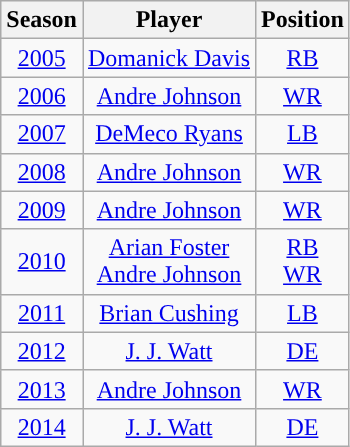<table class="wikitable" style="text-align:center">
<tr bgcolor="#efefef">
<th>Season</th>
<th>Player</th>
<th>Position</th>
</tr>
<tr>
<td><a href='#'>2005</a></td>
<td><a href='#'>Domanick Davis</a></td>
<td><a href='#'>RB</a></td>
</tr>
<tr>
<td><a href='#'>2006</a></td>
<td><a href='#'>Andre Johnson</a></td>
<td><a href='#'>WR</a></td>
</tr>
<tr>
<td><a href='#'>2007</a></td>
<td><a href='#'>DeMeco Ryans</a></td>
<td><a href='#'>LB</a></td>
</tr>
<tr>
<td><a href='#'>2008</a></td>
<td><a href='#'>Andre Johnson</a></td>
<td><a href='#'>WR</a></td>
</tr>
<tr>
<td><a href='#'>2009</a></td>
<td><a href='#'>Andre Johnson</a></td>
<td><a href='#'>WR</a></td>
</tr>
<tr>
<td><a href='#'>2010</a></td>
<td><a href='#'>Arian Foster</a><br><a href='#'>Andre Johnson</a></td>
<td><a href='#'>RB</a><br><a href='#'>WR</a></td>
</tr>
<tr>
<td><a href='#'>2011</a></td>
<td><a href='#'>Brian Cushing</a></td>
<td><a href='#'>LB</a></td>
</tr>
<tr>
<td><a href='#'>2012</a></td>
<td><a href='#'>J. J. Watt</a></td>
<td><a href='#'>DE</a></td>
</tr>
<tr>
<td><a href='#'>2013</a></td>
<td><a href='#'>Andre Johnson</a></td>
<td><a href='#'>WR</a></td>
</tr>
<tr>
<td><a href='#'>2014</a></td>
<td><a href='#'>J. J. Watt</a></td>
<td><a href='#'>DE</a></td>
</tr>
</table>
